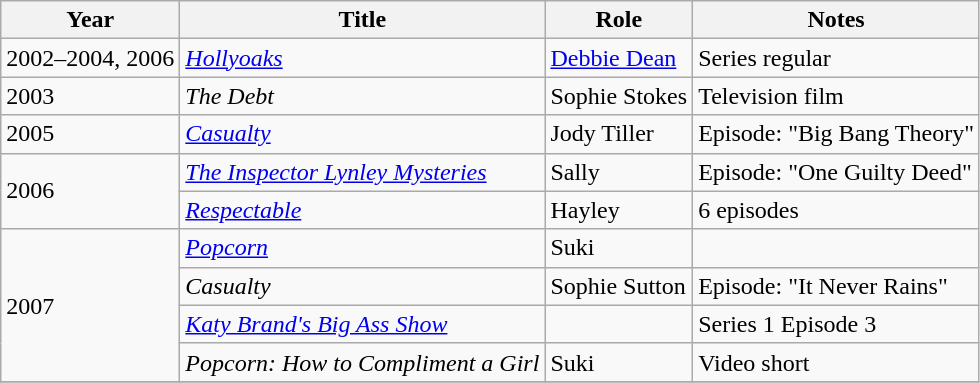<table class="wikitable">
<tr>
<th>Year</th>
<th>Title</th>
<th>Role</th>
<th>Notes</th>
</tr>
<tr>
<td>2002–2004, 2006</td>
<td><em><a href='#'>Hollyoaks</a></em></td>
<td><a href='#'>Debbie Dean</a></td>
<td>Series regular</td>
</tr>
<tr>
<td>2003</td>
<td><em>The Debt</em></td>
<td>Sophie Stokes</td>
<td>Television film</td>
</tr>
<tr>
<td>2005</td>
<td><em><a href='#'>Casualty</a></em></td>
<td>Jody Tiller</td>
<td>Episode: "Big Bang Theory"</td>
</tr>
<tr>
<td rowspan="2">2006</td>
<td><em><a href='#'>The Inspector Lynley Mysteries</a></em></td>
<td>Sally</td>
<td>Episode: "One Guilty Deed"</td>
</tr>
<tr>
<td><em><a href='#'>Respectable</a></em></td>
<td>Hayley</td>
<td>6 episodes</td>
</tr>
<tr>
<td rowspan="4">2007</td>
<td><em><a href='#'>Popcorn</a></em></td>
<td>Suki</td>
<td></td>
</tr>
<tr>
<td><em>Casualty</em></td>
<td>Sophie Sutton</td>
<td>Episode: "It Never Rains"</td>
</tr>
<tr>
<td><em><a href='#'>Katy Brand's Big Ass Show</a></em></td>
<td></td>
<td>Series 1 Episode 3</td>
</tr>
<tr>
<td><em>Popcorn: How to Compliment a Girl</em></td>
<td>Suki</td>
<td>Video short</td>
</tr>
<tr>
</tr>
</table>
